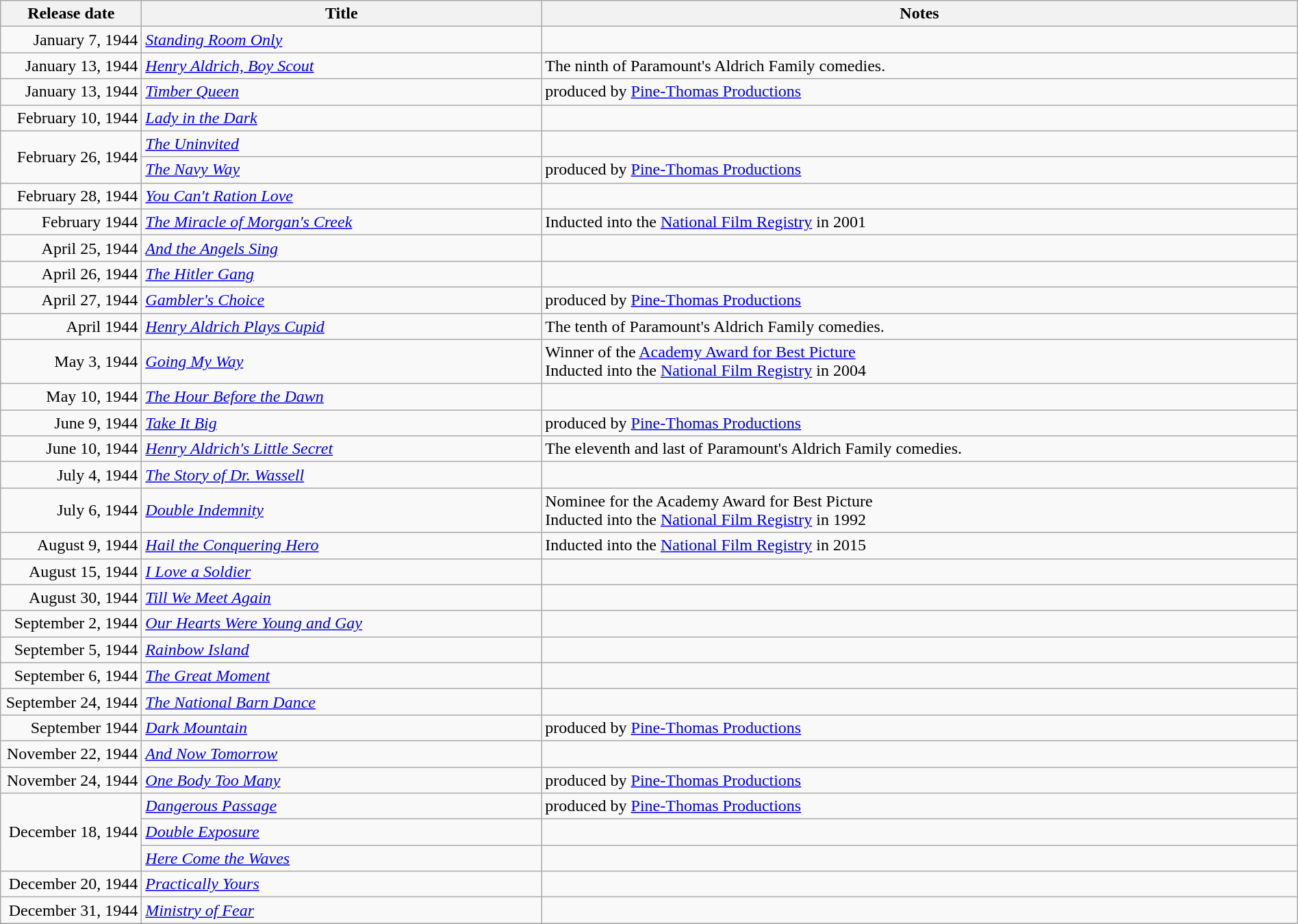<table class="wikitable sortable" style="width:100%;">
<tr>
<th scope="col" style="width:130px;">Release date</th>
<th>Title</th>
<th>Notes</th>
</tr>
<tr>
<td style="text-align:right;">January 7, 1944</td>
<td><em><a href='#'>Standing Room Only</a></em></td>
<td></td>
</tr>
<tr>
<td style="text-align:right;">January 13, 1944</td>
<td><em><a href='#'>Henry Aldrich, Boy Scout</a></em></td>
<td>The ninth of Paramount's Aldrich Family comedies.</td>
</tr>
<tr>
<td style="text-align:right;">January 13, 1944</td>
<td><em><a href='#'>Timber Queen</a></em></td>
<td>produced by <a href='#'>Pine-Thomas Productions</a></td>
</tr>
<tr>
<td style="text-align:right;">February 10, 1944</td>
<td><em><a href='#'>Lady in the Dark</a></em></td>
<td></td>
</tr>
<tr>
<td style="text-align:right;" rowspan="2">February 26, 1944</td>
<td><em><a href='#'>The Uninvited</a></em></td>
<td></td>
</tr>
<tr>
<td><em><a href='#'>The Navy Way</a></em></td>
<td>produced by <a href='#'>Pine-Thomas Productions</a></td>
</tr>
<tr>
<td style="text-align:right;">February 28, 1944</td>
<td><em><a href='#'>You Can't Ration Love</a></em></td>
<td></td>
</tr>
<tr>
<td style="text-align:right;">February 1944</td>
<td><em><a href='#'>The Miracle of Morgan's Creek</a></em></td>
<td>Inducted into the <a href='#'>National Film Registry</a> in 2001</td>
</tr>
<tr>
<td style="text-align:right;">April 25, 1944</td>
<td><em><a href='#'>And the Angels Sing</a></em></td>
<td></td>
</tr>
<tr>
<td style="text-align:right;">April 26, 1944</td>
<td><em><a href='#'>The Hitler Gang</a></em></td>
<td></td>
</tr>
<tr>
<td style="text-align:right;">April 27, 1944</td>
<td><em><a href='#'>Gambler's Choice</a></em></td>
<td>produced by <a href='#'>Pine-Thomas Productions</a></td>
</tr>
<tr>
<td style="text-align:right;">April 1944</td>
<td><em><a href='#'>Henry Aldrich Plays Cupid</a></em></td>
<td>The tenth of Paramount's Aldrich Family comedies.</td>
</tr>
<tr>
<td style="text-align:right;">May 3, 1944</td>
<td><em><a href='#'>Going My Way</a></em></td>
<td>Winner of the <a href='#'>Academy Award for Best Picture</a><br>Inducted into the <a href='#'>National Film Registry</a> in 2004</td>
</tr>
<tr>
<td style="text-align:right;">May 10, 1944</td>
<td><em><a href='#'>The Hour Before the Dawn</a></em></td>
<td></td>
</tr>
<tr>
<td style="text-align:right;">June 9, 1944</td>
<td><em><a href='#'>Take It Big</a></em></td>
<td>produced by <a href='#'>Pine-Thomas Productions</a></td>
</tr>
<tr>
<td style="text-align:right;">June 10, 1944</td>
<td><em><a href='#'>Henry Aldrich's Little Secret</a></em></td>
<td>The eleventh and last of Paramount's Aldrich Family comedies.</td>
</tr>
<tr>
<td style="text-align:right;">July 4, 1944</td>
<td><em><a href='#'>The Story of Dr. Wassell</a></em></td>
<td></td>
</tr>
<tr>
<td style="text-align:right;">July 6, 1944</td>
<td><em><a href='#'>Double Indemnity</a></em></td>
<td>Nominee for the Academy Award for Best Picture<br>Inducted into the <a href='#'>National Film Registry</a> in 1992</td>
</tr>
<tr>
<td style="text-align:right;">August 9, 1944</td>
<td><em><a href='#'>Hail the Conquering Hero</a></em></td>
<td>Inducted into the <a href='#'>National Film Registry</a> in 2015</td>
</tr>
<tr>
<td style="text-align:right;">August 15, 1944</td>
<td><em><a href='#'>I Love a Soldier</a></em></td>
<td></td>
</tr>
<tr>
<td style="text-align:right;">August 30, 1944</td>
<td><em><a href='#'>Till We Meet Again</a></em></td>
<td></td>
</tr>
<tr>
<td style="text-align:right;">September 2, 1944</td>
<td><em><a href='#'>Our Hearts Were Young and Gay</a></em></td>
<td></td>
</tr>
<tr>
<td style="text-align:right;">September 5, 1944</td>
<td><em><a href='#'>Rainbow Island</a></em></td>
<td></td>
</tr>
<tr>
<td style="text-align:right;">September 6, 1944</td>
<td><em><a href='#'>The Great Moment</a></em></td>
<td></td>
</tr>
<tr>
<td style="text-align:right;">September 24, 1944</td>
<td><em><a href='#'>The National Barn Dance</a></em></td>
<td></td>
</tr>
<tr>
<td style="text-align:right;">September 1944</td>
<td><em><a href='#'>Dark Mountain</a></em></td>
<td>produced by <a href='#'>Pine-Thomas Productions</a></td>
</tr>
<tr>
<td style="text-align:right;">November 22, 1944</td>
<td><em><a href='#'>And Now Tomorrow</a></em></td>
<td></td>
</tr>
<tr>
<td style="text-align:right;">November 24, 1944</td>
<td><em><a href='#'>One Body Too Many</a></em></td>
<td>produced by <a href='#'>Pine-Thomas Productions</a></td>
</tr>
<tr>
<td style="text-align:right;" rowspan="3">December 18, 1944</td>
<td><em><a href='#'>Dangerous Passage</a></em></td>
<td>produced by <a href='#'>Pine-Thomas Productions</a></td>
</tr>
<tr>
<td><em><a href='#'>Double Exposure</a></em></td>
<td></td>
</tr>
<tr>
<td><em><a href='#'>Here Come the Waves</a></em></td>
<td></td>
</tr>
<tr>
<td style="text-align:right;">December 20, 1944</td>
<td><em><a href='#'>Practically Yours</a></em></td>
<td></td>
</tr>
<tr>
<td style="text-align:right;">December 31, 1944</td>
<td><em><a href='#'>Ministry of Fear</a></em></td>
<td></td>
</tr>
<tr>
</tr>
</table>
